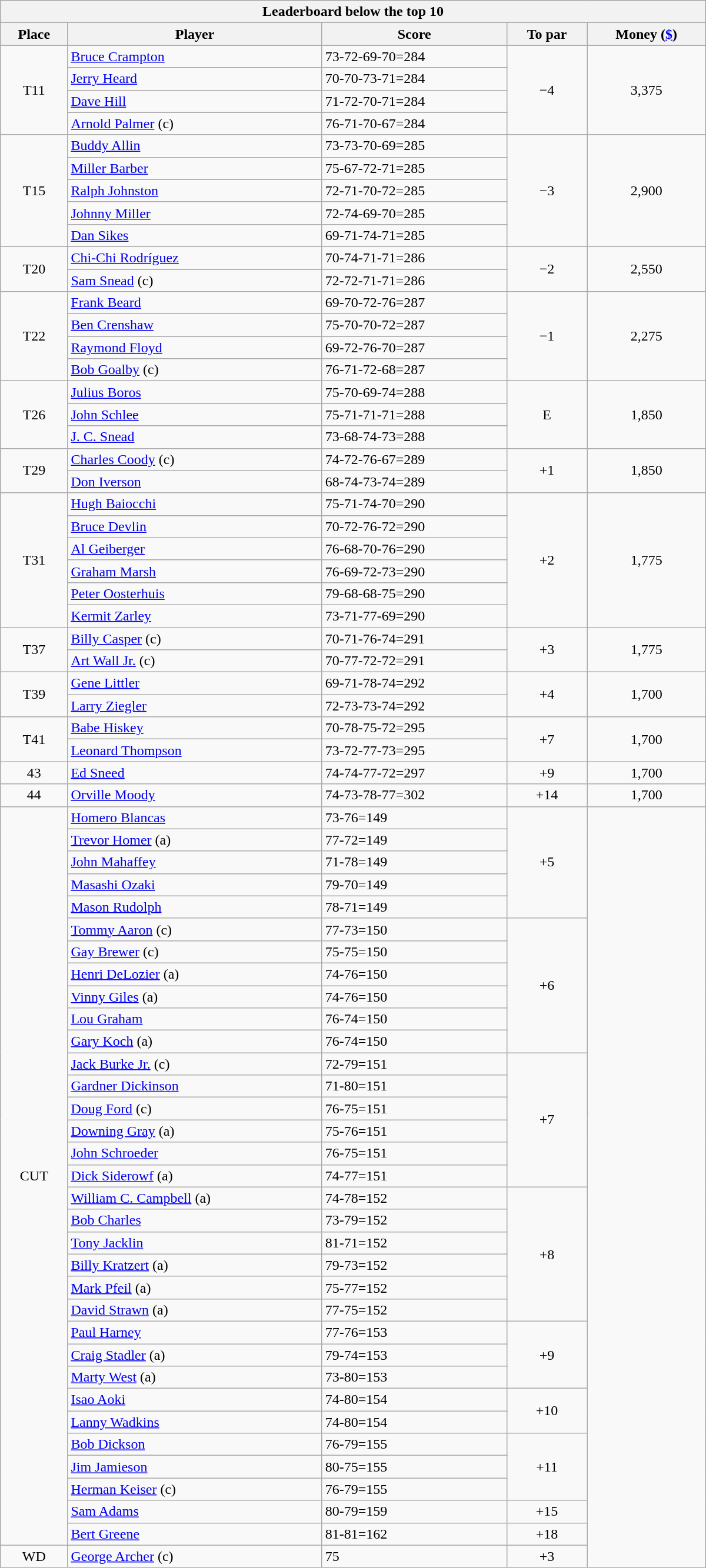<table class="collapsible collapsed wikitable" style="width:50em; margin-top:-1px">
<tr>
<th scope="col" colspan="6">Leaderboard below the top 10</th>
</tr>
<tr>
<th>Place</th>
<th>Player</th>
<th>Score</th>
<th>To par</th>
<th>Money (<a href='#'>$</a>)</th>
</tr>
<tr>
<td rowspan=4 align=center>T11</td>
<td> <a href='#'>Bruce Crampton</a></td>
<td>73-72-69-70=284</td>
<td rowspan=4 align=center>−4</td>
<td rowspan=4 align=center>3,375</td>
</tr>
<tr>
<td> <a href='#'>Jerry Heard</a></td>
<td>70-70-73-71=284</td>
</tr>
<tr>
<td> <a href='#'>Dave Hill</a></td>
<td>71-72-70-71=284</td>
</tr>
<tr>
<td> <a href='#'>Arnold Palmer</a> (c)</td>
<td>76-71-70-67=284</td>
</tr>
<tr>
<td rowspan=5 align=center>T15</td>
<td> <a href='#'>Buddy Allin</a></td>
<td>73-73-70-69=285</td>
<td rowspan=5 align=center>−3</td>
<td rowspan=5 align=center>2,900</td>
</tr>
<tr>
<td> <a href='#'>Miller Barber</a></td>
<td>75-67-72-71=285</td>
</tr>
<tr>
<td> <a href='#'>Ralph Johnston</a></td>
<td>72-71-70-72=285</td>
</tr>
<tr>
<td> <a href='#'>Johnny Miller</a></td>
<td>72-74-69-70=285</td>
</tr>
<tr>
<td> <a href='#'>Dan Sikes</a></td>
<td>69-71-74-71=285</td>
</tr>
<tr>
<td rowspan=2 align=center>T20</td>
<td> <a href='#'>Chi-Chi Rodríguez</a></td>
<td>70-74-71-71=286</td>
<td rowspan=2 align=center>−2</td>
<td rowspan=2 align=center>2,550</td>
</tr>
<tr>
<td> <a href='#'>Sam Snead</a> (c)</td>
<td>72-72-71-71=286</td>
</tr>
<tr>
<td rowspan=4 align=center>T22</td>
<td> <a href='#'>Frank Beard</a></td>
<td>69-70-72-76=287</td>
<td rowspan=4 align=center>−1</td>
<td rowspan=4 align=center>2,275</td>
</tr>
<tr>
<td> <a href='#'>Ben Crenshaw</a></td>
<td>75-70-70-72=287</td>
</tr>
<tr>
<td> <a href='#'>Raymond Floyd</a></td>
<td>69-72-76-70=287</td>
</tr>
<tr>
<td> <a href='#'>Bob Goalby</a> (c)</td>
<td>76-71-72-68=287</td>
</tr>
<tr>
<td rowspan=3 align=center>T26</td>
<td> <a href='#'>Julius Boros</a></td>
<td>75-70-69-74=288</td>
<td rowspan=3 align=center>E</td>
<td rowspan=3 align=center>1,850</td>
</tr>
<tr>
<td> <a href='#'>John Schlee</a></td>
<td>75-71-71-71=288</td>
</tr>
<tr>
<td> <a href='#'>J. C. Snead</a></td>
<td>73-68-74-73=288</td>
</tr>
<tr>
<td rowspan=2 align=center>T29</td>
<td> <a href='#'>Charles Coody</a> (c)</td>
<td>74-72-76-67=289</td>
<td rowspan=2 align=center>+1</td>
<td rowspan=2 align=center>1,850</td>
</tr>
<tr>
<td> <a href='#'>Don Iverson</a></td>
<td>68-74-73-74=289</td>
</tr>
<tr>
<td rowspan=6 align=center>T31</td>
<td> <a href='#'>Hugh Baiocchi</a></td>
<td>75-71-74-70=290</td>
<td rowspan=6 align=center>+2</td>
<td rowspan=6 align=center>1,775</td>
</tr>
<tr>
<td> <a href='#'>Bruce Devlin</a></td>
<td>70-72-76-72=290</td>
</tr>
<tr>
<td> <a href='#'>Al Geiberger</a></td>
<td>76-68-70-76=290</td>
</tr>
<tr>
<td> <a href='#'>Graham Marsh</a></td>
<td>76-69-72-73=290</td>
</tr>
<tr>
<td> <a href='#'>Peter Oosterhuis</a></td>
<td>79-68-68-75=290</td>
</tr>
<tr>
<td> <a href='#'>Kermit Zarley</a></td>
<td>73-71-77-69=290</td>
</tr>
<tr>
<td rowspan=2 align=center>T37</td>
<td> <a href='#'>Billy Casper</a> (c)</td>
<td>70-71-76-74=291</td>
<td rowspan=2 align=center>+3</td>
<td rowspan=2 align=center>1,775</td>
</tr>
<tr>
<td> <a href='#'>Art Wall Jr.</a> (c)</td>
<td>70-77-72-72=291</td>
</tr>
<tr>
<td rowspan=2 align=center>T39</td>
<td> <a href='#'>Gene Littler</a></td>
<td>69-71-78-74=292</td>
<td rowspan=2 align=center>+4</td>
<td rowspan=2 align=center>1,700</td>
</tr>
<tr>
<td> <a href='#'>Larry Ziegler</a></td>
<td>72-73-73-74=292</td>
</tr>
<tr>
<td rowspan=2 align=center>T41</td>
<td> <a href='#'>Babe Hiskey</a></td>
<td>70-78-75-72=295</td>
<td rowspan=2 align=center>+7</td>
<td rowspan=2 align=center>1,700</td>
</tr>
<tr>
<td> <a href='#'>Leonard Thompson</a></td>
<td>73-72-77-73=295</td>
</tr>
<tr>
<td align=center>43</td>
<td> <a href='#'>Ed Sneed</a></td>
<td>74-74-77-72=297</td>
<td align=center>+9</td>
<td align=center>1,700</td>
</tr>
<tr>
<td align=center>44</td>
<td> <a href='#'>Orville Moody</a></td>
<td>74-73-78-77=302</td>
<td align=center>+14</td>
<td align=center>1,700</td>
</tr>
<tr>
<td rowspan=33 align=center>CUT</td>
<td> <a href='#'>Homero Blancas</a></td>
<td>73-76=149</td>
<td rowspan=5 align=center>+5</td>
<td rowspan=34 align=center></td>
</tr>
<tr>
<td> <a href='#'>Trevor Homer</a> (a)</td>
<td>77-72=149</td>
</tr>
<tr>
<td> <a href='#'>John Mahaffey</a></td>
<td>71-78=149</td>
</tr>
<tr>
<td> <a href='#'>Masashi Ozaki</a></td>
<td>79-70=149</td>
</tr>
<tr>
<td> <a href='#'>Mason Rudolph</a></td>
<td>78-71=149</td>
</tr>
<tr>
<td> <a href='#'>Tommy Aaron</a> (c)</td>
<td>77-73=150</td>
<td rowspan=6 align=center>+6</td>
</tr>
<tr>
<td> <a href='#'>Gay Brewer</a> (c)</td>
<td>75-75=150</td>
</tr>
<tr>
<td> <a href='#'>Henri DeLozier</a> (a)</td>
<td>74-76=150</td>
</tr>
<tr>
<td> <a href='#'>Vinny Giles</a> (a)</td>
<td>74-76=150</td>
</tr>
<tr>
<td> <a href='#'>Lou Graham</a></td>
<td>76-74=150</td>
</tr>
<tr>
<td> <a href='#'>Gary Koch</a> (a)</td>
<td>76-74=150</td>
</tr>
<tr>
<td> <a href='#'>Jack Burke Jr.</a> (c)</td>
<td>72-79=151</td>
<td rowspan=6 align=center>+7</td>
</tr>
<tr>
<td> <a href='#'>Gardner Dickinson</a></td>
<td>71-80=151</td>
</tr>
<tr>
<td> <a href='#'>Doug Ford</a> (c)</td>
<td>76-75=151</td>
</tr>
<tr>
<td> <a href='#'>Downing Gray</a> (a)</td>
<td>75-76=151</td>
</tr>
<tr>
<td> <a href='#'>John Schroeder</a></td>
<td>76-75=151</td>
</tr>
<tr>
<td> <a href='#'>Dick Siderowf</a> (a)</td>
<td>74-77=151</td>
</tr>
<tr>
<td> <a href='#'>William C. Campbell</a> (a)</td>
<td>74-78=152</td>
<td rowspan=6 align=center>+8</td>
</tr>
<tr>
<td> <a href='#'>Bob Charles</a></td>
<td>73-79=152</td>
</tr>
<tr>
<td> <a href='#'>Tony Jacklin</a></td>
<td>81-71=152</td>
</tr>
<tr>
<td> <a href='#'>Billy Kratzert</a> (a)</td>
<td>79-73=152</td>
</tr>
<tr>
<td> <a href='#'>Mark Pfeil</a> (a)</td>
<td>75-77=152</td>
</tr>
<tr>
<td> <a href='#'>David Strawn</a> (a)</td>
<td>77-75=152</td>
</tr>
<tr>
<td> <a href='#'>Paul Harney</a></td>
<td>77-76=153</td>
<td rowspan=3 align=center>+9</td>
</tr>
<tr>
<td> <a href='#'>Craig Stadler</a> (a)</td>
<td>79-74=153</td>
</tr>
<tr>
<td> <a href='#'>Marty West</a> (a)</td>
<td>73-80=153</td>
</tr>
<tr>
<td> <a href='#'>Isao Aoki</a></td>
<td>74-80=154</td>
<td rowspan=2 align=center>+10</td>
</tr>
<tr>
<td> <a href='#'>Lanny Wadkins</a></td>
<td>74-80=154</td>
</tr>
<tr>
<td> <a href='#'>Bob Dickson</a></td>
<td>76-79=155</td>
<td rowspan=3 align=center>+11</td>
</tr>
<tr>
<td> <a href='#'>Jim Jamieson</a></td>
<td>80-75=155</td>
</tr>
<tr>
<td> <a href='#'>Herman Keiser</a> (c)</td>
<td>76-79=155</td>
</tr>
<tr>
<td> <a href='#'>Sam Adams</a></td>
<td>80-79=159</td>
<td align=center>+15</td>
</tr>
<tr>
<td> <a href='#'>Bert Greene</a></td>
<td>81-81=162</td>
<td align=center>+18</td>
</tr>
<tr>
<td align=center>WD</td>
<td> <a href='#'>George Archer</a> (c)</td>
<td>75</td>
<td align=center>+3</td>
</tr>
</table>
